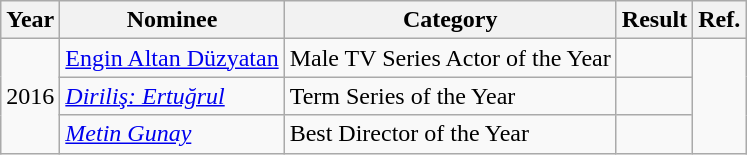<table class="wikitable">
<tr>
<th>Year</th>
<th>Nominee</th>
<th>Category</th>
<th>Result</th>
<th>Ref.</th>
</tr>
<tr>
<td rowspan="3">2016</td>
<td><a href='#'>Engin Altan Düzyatan</a></td>
<td>Male TV Series Actor of the Year</td>
<td></td>
<td style = "text-align: center;" rowspan = "3"></td>
</tr>
<tr>
<td><em><a href='#'>Diriliş: Ertuğrul</a></em></td>
<td>Term Series of the Year</td>
<td></td>
</tr>
<tr>
<td><em><a href='#'>Metin Gunay</a></em></td>
<td>Best Director of the Year</td>
<td></td>
</tr>
</table>
